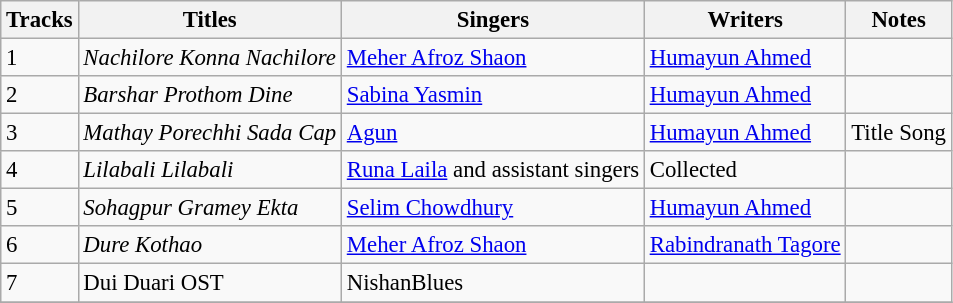<table class="wikitable" style="font-size:95%;">
<tr>
<th>Tracks</th>
<th>Titles</th>
<th>Singers</th>
<th>Writers</th>
<th>Notes</th>
</tr>
<tr>
<td>1</td>
<td><em>Nachilore Konna Nachilore</em></td>
<td><a href='#'>Meher Afroz Shaon</a></td>
<td><a href='#'>Humayun Ahmed</a></td>
<td></td>
</tr>
<tr>
<td>2</td>
<td><em>Barshar Prothom Dine</em></td>
<td><a href='#'>Sabina Yasmin</a></td>
<td><a href='#'>Humayun Ahmed</a></td>
<td></td>
</tr>
<tr>
<td>3</td>
<td><em>Mathay Porechhi Sada Cap</em></td>
<td><a href='#'>Agun</a></td>
<td><a href='#'>Humayun Ahmed</a></td>
<td>Title Song</td>
</tr>
<tr>
<td>4</td>
<td><em>Lilabali Lilabali</em></td>
<td><a href='#'>Runa Laila</a> and assistant singers</td>
<td>Collected</td>
<td></td>
</tr>
<tr>
<td>5</td>
<td><em>Sohagpur Gramey Ekta</em></td>
<td><a href='#'>Selim Chowdhury</a></td>
<td><a href='#'>Humayun Ahmed</a></td>
<td></td>
</tr>
<tr>
<td>6</td>
<td><em>Dure Kothao</em></td>
<td><a href='#'>Meher Afroz Shaon</a></td>
<td><a href='#'>Rabindranath Tagore</a></td>
<td></td>
</tr>
<tr>
<td>7</td>
<td>Dui Duari OST</td>
<td>NishanBlues</td>
<td></td>
<td></td>
</tr>
<tr>
</tr>
</table>
